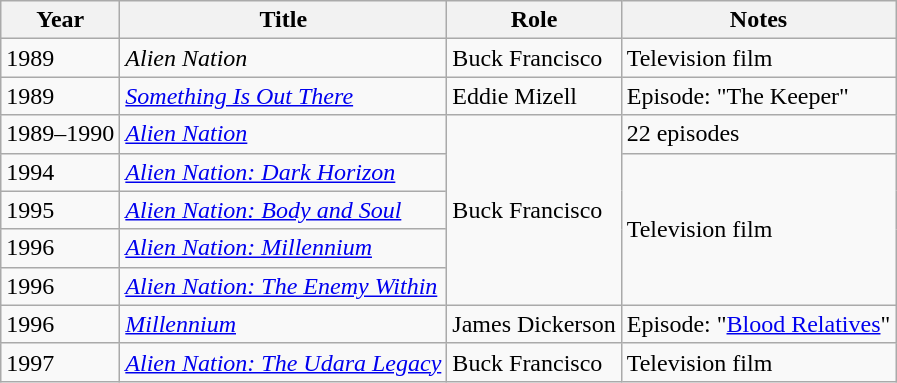<table class="wikitable sortable">
<tr>
<th>Year</th>
<th>Title</th>
<th>Role</th>
<th>Notes</th>
</tr>
<tr>
<td>1989</td>
<td><em>Alien Nation</em></td>
<td>Buck Francisco</td>
<td>Television film</td>
</tr>
<tr>
<td>1989</td>
<td><em><a href='#'>Something Is Out There</a></em></td>
<td>Eddie Mizell</td>
<td>Episode: "The Keeper"</td>
</tr>
<tr>
<td>1989–1990</td>
<td><a href='#'><em>Alien Nation</em></a></td>
<td rowspan="5">Buck Francisco</td>
<td>22 episodes</td>
</tr>
<tr>
<td>1994</td>
<td><em><a href='#'>Alien Nation: Dark Horizon</a></em></td>
<td rowspan="4">Television film</td>
</tr>
<tr>
<td>1995</td>
<td><em><a href='#'>Alien Nation: Body and Soul</a></em></td>
</tr>
<tr>
<td>1996</td>
<td><em><a href='#'>Alien Nation: Millennium</a></em></td>
</tr>
<tr>
<td>1996</td>
<td><em><a href='#'>Alien Nation: The Enemy Within</a></em></td>
</tr>
<tr>
<td>1996</td>
<td><a href='#'><em>Millennium</em></a></td>
<td>James Dickerson</td>
<td>Episode: "<a href='#'>Blood Relatives</a>"</td>
</tr>
<tr>
<td>1997</td>
<td><em><a href='#'>Alien Nation: The Udara Legacy</a></em></td>
<td>Buck Francisco</td>
<td>Television film</td>
</tr>
</table>
